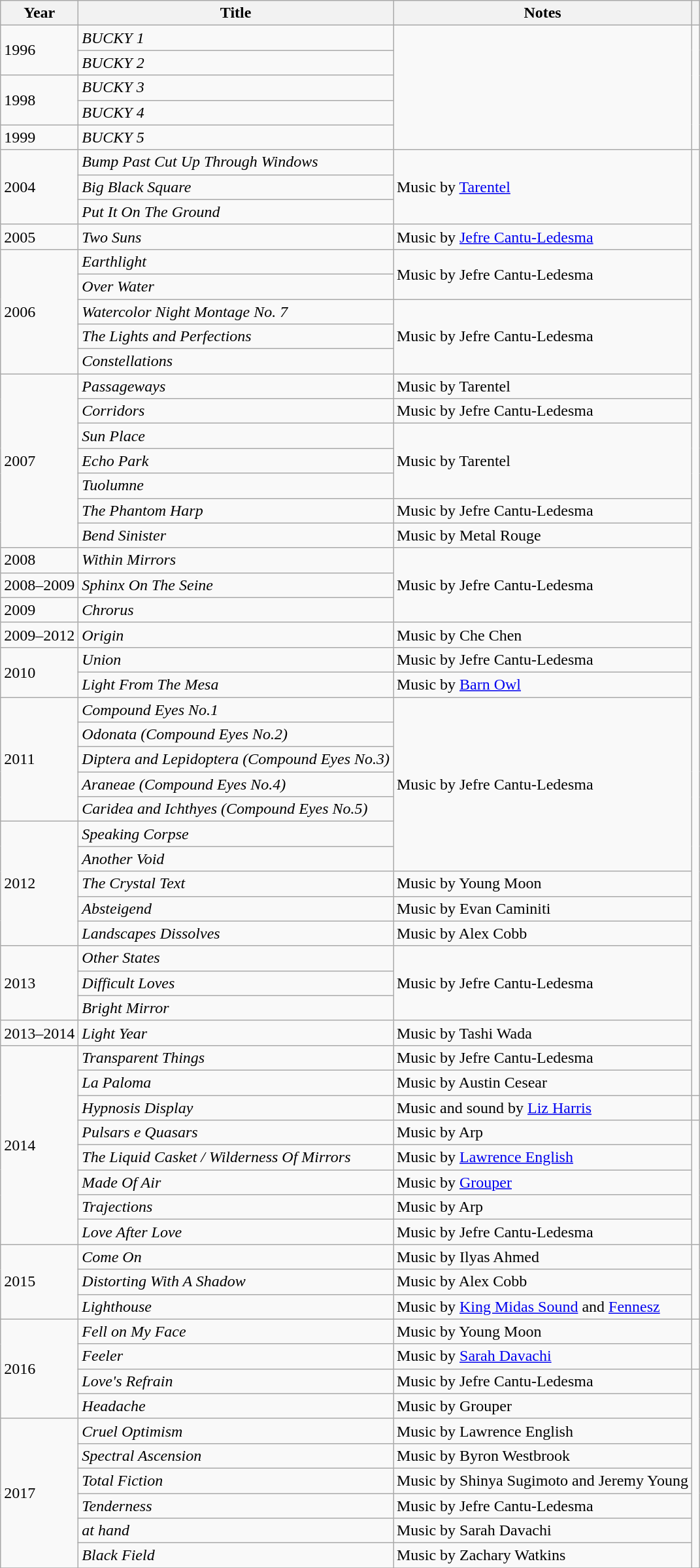<table class="wikitable">
<tr>
<th>Year</th>
<th>Title</th>
<th>Notes</th>
<th scope="col"></th>
</tr>
<tr>
<td rowspan=2>1996</td>
<td><em>BUCKY 1</em></td>
<td rowspan=5></td>
<td rowspan=5></td>
</tr>
<tr>
<td><em>BUCKY 2</em></td>
</tr>
<tr>
<td rowspan=2>1998</td>
<td><em>BUCKY 3</em></td>
</tr>
<tr>
<td><em>BUCKY 4</em></td>
</tr>
<tr>
<td>1999</td>
<td><em>BUCKY 5</em></td>
</tr>
<tr>
<td rowspan=3>2004</td>
<td><em>Bump Past Cut Up Through Windows</em></td>
<td rowspan=3>Music by <a href='#'>Tarentel</a></td>
<td rowspan=38></td>
</tr>
<tr>
<td><em>Big Black Square</em></td>
</tr>
<tr>
<td><em>Put It On The Ground</em></td>
</tr>
<tr>
<td>2005</td>
<td><em>Two Suns</em></td>
<td>Music by <a href='#'>Jefre Cantu-Ledesma</a></td>
</tr>
<tr>
<td rowspan=5>2006</td>
<td><em>Earthlight</em></td>
<td rowspan=2>Music by Jefre Cantu-Ledesma</td>
</tr>
<tr>
<td><em>Over Water</em></td>
</tr>
<tr>
<td><em>Watercolor Night Montage No. 7</em></td>
<td rowspan=3>Music by Jefre Cantu-Ledesma</td>
</tr>
<tr>
<td><em>The Lights and Perfections</em></td>
</tr>
<tr>
<td><em>Constellations</em></td>
</tr>
<tr>
<td rowspan=7>2007</td>
<td><em>Passageways</em></td>
<td>Music by Tarentel</td>
</tr>
<tr>
<td><em>Corridors</em></td>
<td>Music by Jefre Cantu-Ledesma</td>
</tr>
<tr>
<td><em>Sun Place</em></td>
<td rowspan=3>Music by Tarentel</td>
</tr>
<tr>
<td><em>Echo Park</em></td>
</tr>
<tr>
<td><em>Tuolumne</em></td>
</tr>
<tr>
<td><em>The Phantom Harp</em></td>
<td>Music by Jefre Cantu-Ledesma</td>
</tr>
<tr>
<td><em>Bend Sinister</em></td>
<td>Music by Metal Rouge</td>
</tr>
<tr>
<td>2008</td>
<td><em>Within Mirrors</em></td>
<td rowspan=3>Music by Jefre Cantu-Ledesma</td>
</tr>
<tr>
<td>2008–2009</td>
<td><em>Sphinx On The Seine</em></td>
</tr>
<tr>
<td>2009</td>
<td><em>Chrorus</em></td>
</tr>
<tr>
<td>2009–2012</td>
<td><em>Origin</em></td>
<td>Music by Che Chen</td>
</tr>
<tr>
<td rowspan=2>2010</td>
<td><em>Union</em></td>
<td>Music by Jefre Cantu-Ledesma</td>
</tr>
<tr>
<td><em>Light From The Mesa</em></td>
<td>Music by <a href='#'>Barn Owl</a></td>
</tr>
<tr>
<td rowspan=5>2011</td>
<td><em>Compound Eyes No.1</em></td>
<td rowspan=7>Music by Jefre Cantu-Ledesma</td>
</tr>
<tr>
<td><em>Odonata (Compound Eyes No.2)</em></td>
</tr>
<tr>
<td><em>Diptera and Lepidoptera (Compound Eyes No.3)</em></td>
</tr>
<tr>
<td><em>Araneae (Compound Eyes No.4)</em></td>
</tr>
<tr>
<td><em>Caridea and Ichthyes (Compound Eyes No.5)</em></td>
</tr>
<tr>
<td rowspan=5>2012</td>
<td><em>Speaking Corpse</em></td>
</tr>
<tr>
<td><em>Another Void</em></td>
</tr>
<tr>
<td><em>The Crystal Text</em></td>
<td>Music by Young Moon</td>
</tr>
<tr>
<td><em>Absteigend</em></td>
<td>Music by Evan Caminiti</td>
</tr>
<tr>
<td><em>Landscapes Dissolves</em></td>
<td>Music by Alex Cobb</td>
</tr>
<tr>
<td rowspan=3>2013</td>
<td><em>Other States</em></td>
<td rowspan=3>Music by Jefre Cantu-Ledesma</td>
</tr>
<tr>
<td><em>Difficult Loves</em></td>
</tr>
<tr>
<td><em>Bright Mirror</em></td>
</tr>
<tr>
<td>2013–2014</td>
<td><em>Light Year</em></td>
<td>Music by Tashi Wada</td>
</tr>
<tr>
<td rowspan=8>2014</td>
<td><em>Transparent Things</em></td>
<td>Music by Jefre Cantu-Ledesma</td>
</tr>
<tr>
<td><em>La Paloma</em></td>
<td>Music by Austin Cesear</td>
</tr>
<tr>
<td><em>Hypnosis Display</em></td>
<td>Music and sound by <a href='#'>Liz Harris</a></td>
<td></td>
</tr>
<tr>
<td><em>Pulsars e Quasars</em></td>
<td>Music by Arp</td>
<td rowspan=5></td>
</tr>
<tr>
<td><em>The Liquid Casket / Wilderness Of Mirrors</em></td>
<td>Music by <a href='#'>Lawrence English</a></td>
</tr>
<tr>
<td><em>Made Of Air</em></td>
<td>Music by <a href='#'>Grouper</a></td>
</tr>
<tr>
<td><em>Trajections</em></td>
<td>Music by Arp</td>
</tr>
<tr>
<td><em>Love After Love</em></td>
<td>Music by Jefre Cantu-Ledesma</td>
</tr>
<tr>
<td rowspan=3>2015</td>
<td><em>Come On</em></td>
<td>Music by Ilyas Ahmed</td>
<td rowspan=3></td>
</tr>
<tr>
<td><em>Distorting With A Shadow</em></td>
<td>Music by Alex Cobb</td>
</tr>
<tr>
<td><em>Lighthouse</em></td>
<td>Music by <a href='#'>King Midas Sound</a> and <a href='#'>Fennesz</a></td>
</tr>
<tr>
<td rowspan=4>2016</td>
<td><em>Fell on My Face</em></td>
<td>Music by Young Moon</td>
<td rowspan=2></td>
</tr>
<tr>
<td><em>Feeler</em></td>
<td>Music by <a href='#'>Sarah Davachi</a></td>
</tr>
<tr>
<td><em>Love's Refrain</em></td>
<td>Music by Jefre Cantu-Ledesma</td>
<td rowspan=8></td>
</tr>
<tr>
<td><em>Headache</em></td>
<td>Music by Grouper</td>
</tr>
<tr>
<td rowspan=6>2017</td>
<td><em>Cruel Optimism</em></td>
<td>Music by Lawrence English</td>
</tr>
<tr>
<td><em>Spectral Ascension</em></td>
<td>Music by Byron Westbrook</td>
</tr>
<tr>
<td><em>Total Fiction</em></td>
<td>Music by Shinya Sugimoto and Jeremy Young</td>
</tr>
<tr>
<td><em>Tenderness</em></td>
<td>Music by Jefre Cantu-Ledesma</td>
</tr>
<tr>
<td><em>at hand</em></td>
<td>Music by Sarah Davachi</td>
</tr>
<tr>
<td><em>Black Field</em></td>
<td>Music by Zachary Watkins</td>
</tr>
<tr>
</tr>
</table>
